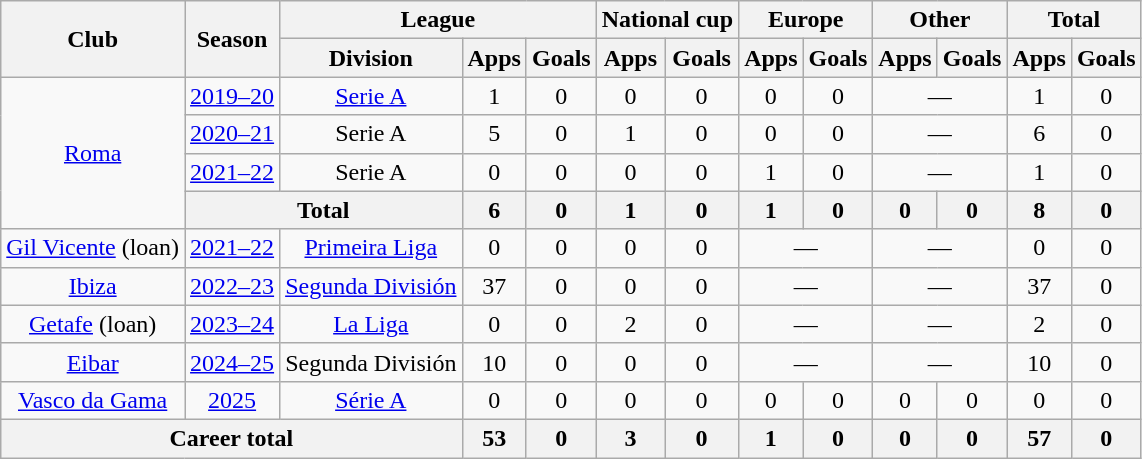<table class="wikitable" style="text-align: center;">
<tr>
<th rowspan="2">Club</th>
<th rowspan="2">Season</th>
<th colspan="3">League</th>
<th colspan="2">National cup</th>
<th colspan="2">Europe</th>
<th colspan="2">Other</th>
<th colspan="2">Total</th>
</tr>
<tr>
<th>Division</th>
<th>Apps</th>
<th>Goals</th>
<th>Apps</th>
<th>Goals</th>
<th>Apps</th>
<th>Goals</th>
<th>Apps</th>
<th>Goals</th>
<th>Apps</th>
<th>Goals</th>
</tr>
<tr>
<td rowspan="4"><a href='#'>Roma</a></td>
<td><a href='#'>2019–20</a></td>
<td><a href='#'>Serie A</a></td>
<td>1</td>
<td>0</td>
<td>0</td>
<td>0</td>
<td>0</td>
<td>0</td>
<td colspan="2">—</td>
<td>1</td>
<td>0</td>
</tr>
<tr>
<td><a href='#'>2020–21</a></td>
<td>Serie A</td>
<td>5</td>
<td>0</td>
<td>1</td>
<td>0</td>
<td>0</td>
<td>0</td>
<td colspan="2">—</td>
<td>6</td>
<td>0</td>
</tr>
<tr>
<td><a href='#'>2021–22</a></td>
<td>Serie A</td>
<td>0</td>
<td>0</td>
<td>0</td>
<td>0</td>
<td>1</td>
<td>0</td>
<td colspan="2">—</td>
<td>1</td>
<td>0</td>
</tr>
<tr>
<th colspan="2">Total</th>
<th>6</th>
<th>0</th>
<th>1</th>
<th>0</th>
<th>1</th>
<th>0</th>
<th>0</th>
<th>0</th>
<th>8</th>
<th>0</th>
</tr>
<tr>
<td><a href='#'>Gil Vicente</a> (loan)</td>
<td><a href='#'>2021–22</a></td>
<td><a href='#'>Primeira Liga</a></td>
<td>0</td>
<td>0</td>
<td>0</td>
<td>0</td>
<td colspan="2">—</td>
<td colspan="2">—</td>
<td>0</td>
<td>0</td>
</tr>
<tr>
<td><a href='#'>Ibiza</a></td>
<td><a href='#'>2022–23</a></td>
<td><a href='#'>Segunda División</a></td>
<td>37</td>
<td>0</td>
<td>0</td>
<td>0</td>
<td colspan="2">—</td>
<td colspan="2">—</td>
<td>37</td>
<td>0</td>
</tr>
<tr>
<td><a href='#'>Getafe</a> (loan)</td>
<td><a href='#'>2023–24</a></td>
<td><a href='#'>La Liga</a></td>
<td>0</td>
<td>0</td>
<td>2</td>
<td>0</td>
<td colspan="2">—</td>
<td colspan="2">—</td>
<td>2</td>
<td>0</td>
</tr>
<tr>
<td><a href='#'>Eibar</a></td>
<td><a href='#'>2024–25</a></td>
<td>Segunda División</td>
<td>10</td>
<td>0</td>
<td>0</td>
<td>0</td>
<td colspan="2">—</td>
<td colspan="2">—</td>
<td>10</td>
<td>0</td>
</tr>
<tr>
<td><a href='#'>Vasco da Gama</a></td>
<td><a href='#'>2025</a></td>
<td><a href='#'>Série A</a></td>
<td>0</td>
<td>0</td>
<td>0</td>
<td>0</td>
<td>0</td>
<td>0</td>
<td>0</td>
<td>0</td>
<td>0</td>
<td>0</td>
</tr>
<tr>
<th colspan="3">Career total</th>
<th>53</th>
<th>0</th>
<th>3</th>
<th>0</th>
<th>1</th>
<th>0</th>
<th>0</th>
<th>0</th>
<th>57</th>
<th>0</th>
</tr>
</table>
